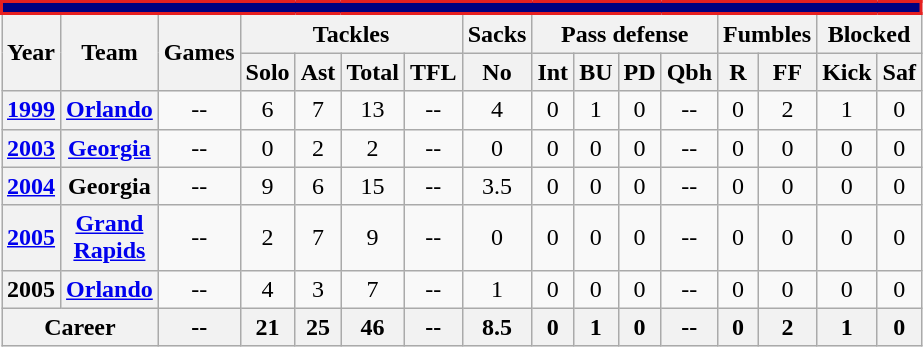<table class= "wikitable" float="left" border="1" style="text-align:center; width:45%;">
<tr>
<td ! colspan="22" style="background: #000080; border: 2px solid #E62020; color: #FFFFFF;"></td>
</tr>
<tr>
<th rowspan=2>Year</th>
<th rowspan=2>Team</th>
<th rowspan=2>Games</th>
<th colspan=4>Tackles</th>
<th>Sacks</th>
<th colspan=4>Pass defense</th>
<th colspan=2>Fumbles</th>
<th colspan=2>Blocked</th>
</tr>
<tr>
<th>Solo</th>
<th>Ast</th>
<th>Total</th>
<th>TFL</th>
<th>No</th>
<th>Int</th>
<th>BU</th>
<th>PD</th>
<th>Qbh</th>
<th>R</th>
<th>FF</th>
<th>Kick</th>
<th>Saf</th>
</tr>
<tr>
<th><a href='#'>1999</a></th>
<th><a href='#'>Orlando</a></th>
<td>--</td>
<td>6</td>
<td>7</td>
<td>13</td>
<td>--</td>
<td>4</td>
<td>0</td>
<td>1</td>
<td>0</td>
<td>--</td>
<td>0</td>
<td>2</td>
<td>1</td>
<td>0</td>
</tr>
<tr>
<th><a href='#'>2003</a></th>
<th><a href='#'>Georgia</a></th>
<td>--</td>
<td>0</td>
<td>2</td>
<td>2</td>
<td>--</td>
<td>0</td>
<td>0</td>
<td>0</td>
<td>0</td>
<td>--</td>
<td>0</td>
<td>0</td>
<td>0</td>
<td>0</td>
</tr>
<tr>
<th><a href='#'>2004</a></th>
<th>Georgia</th>
<td>--</td>
<td>9</td>
<td>6</td>
<td>15</td>
<td>--</td>
<td>3.5</td>
<td>0</td>
<td>0</td>
<td>0</td>
<td>--</td>
<td>0</td>
<td>0</td>
<td>0</td>
<td>0</td>
</tr>
<tr>
<th><a href='#'>2005</a></th>
<th><a href='#'>Grand Rapids</a></th>
<td>--</td>
<td>2</td>
<td>7</td>
<td>9</td>
<td>--</td>
<td>0</td>
<td>0</td>
<td>0</td>
<td>0</td>
<td>--</td>
<td>0</td>
<td>0</td>
<td>0</td>
<td>0</td>
</tr>
<tr>
<th>2005</th>
<th><a href='#'>Orlando</a></th>
<td>--</td>
<td>4</td>
<td>3</td>
<td>7</td>
<td>--</td>
<td>1</td>
<td>0</td>
<td>0</td>
<td>0</td>
<td>--</td>
<td>0</td>
<td>0</td>
<td>0</td>
<td>0</td>
</tr>
<tr>
<th colspan="2">Career</th>
<th>--</th>
<th>21</th>
<th>25</th>
<th>46</th>
<th>--</th>
<th>8.5</th>
<th>0</th>
<th>1</th>
<th>0</th>
<th>--</th>
<th>0</th>
<th>2</th>
<th>1</th>
<th>0</th>
</tr>
</table>
